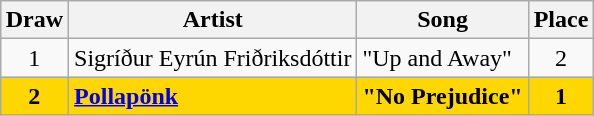<table class="sortable wikitable" style="margin: 1em auto 1em auto; text-align:center">
<tr>
<th>Draw</th>
<th>Artist</th>
<th>Song</th>
<th>Place</th>
</tr>
<tr>
<td>1</td>
<td align="left">Sigríður Eyrún Friðriksdóttir</td>
<td align="left">"Up and Away"</td>
<td>2</td>
</tr>
<tr style="font-weight:bold; background:gold;">
<td>2</td>
<td align="left"><a href='#'>Pollapönk</a></td>
<td align="left">"No Prejudice"</td>
<td>1</td>
</tr>
</table>
